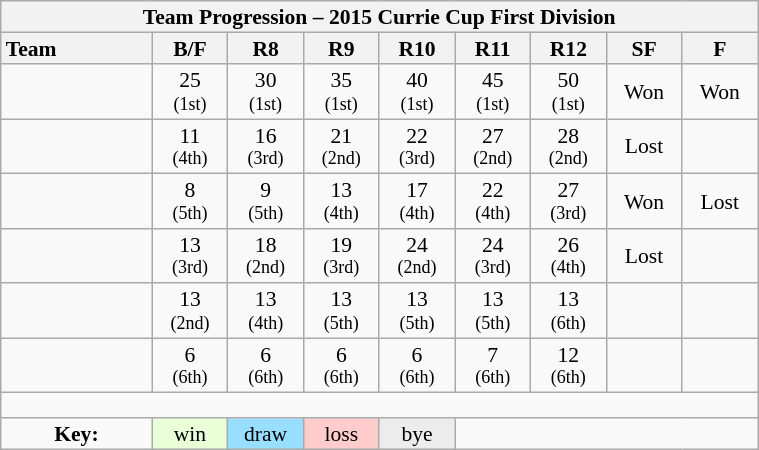<table class="wikitable collapsible" style="text-align:center; line-height:100%; width:40%; font-size:90%">
<tr>
<th colspan=100%>Team Progression – 2015 Currie Cup First Division</th>
</tr>
<tr>
<th style="text-align:left; width:20%;">Team</th>
<th style="width:10%;">B/F</th>
<th style="width:10%;">R8</th>
<th style="width:10%;">R9</th>
<th style="width:10%;">R10</th>
<th style="width:10%;">R11</th>
<th style="width:10%;">R12</th>
<th style="width:10%;">SF</th>
<th style="width:10%;">F</th>
</tr>
<tr>
<td align=left></td>
<td>                               25 <br><small>(1st)</small></td>
<td>30 <br><small>(1st)</small></td>
<td>35 <br><small>(1st)</small></td>
<td>40 <br><small>(1st)</small></td>
<td>45 <br><small>(1st)</small></td>
<td>50 <br><small>(1st)</small></td>
<td>Won</td>
<td>Won</td>
</tr>
<tr>
<td align=left></td>
<td>                               11 <br><small>(4th)</small></td>
<td>16 <br><small>(3rd)</small></td>
<td>21 <br><small>(2nd)</small></td>
<td>22 <br><small>(3rd)</small></td>
<td>27 <br><small>(2nd)</small></td>
<td>28 <br><small>(2nd)</small></td>
<td>Lost</td>
<td> </td>
</tr>
<tr>
<td align=left></td>
<td>                               8 <br><small>(5th)</small></td>
<td>9 <br><small>(5th)</small></td>
<td>13 <br><small>(4th)</small></td>
<td>17 <br><small>(4th)</small></td>
<td>22 <br><small>(4th)</small></td>
<td>27 <br><small>(3rd)</small></td>
<td>Won</td>
<td>Lost</td>
</tr>
<tr>
<td align=left></td>
<td>                               13 <br><small>(3rd)</small></td>
<td>18 <br><small>(2nd)</small></td>
<td>19 <br><small>(3rd)</small></td>
<td>24 <br><small>(2nd)</small></td>
<td>24 <br><small>(3rd)</small></td>
<td>26 <br><small>(4th)</small></td>
<td>Lost</td>
<td> </td>
</tr>
<tr>
<td align=left></td>
<td>                               13 <br><small>(2nd)</small></td>
<td>13 <br><small>(4th)</small></td>
<td>13 <br><small>(5th)</small></td>
<td>13 <br><small>(5th)</small></td>
<td>13 <br><small>(5th)</small></td>
<td>13 <br><small>(6th)</small></td>
<td> </td>
<td> </td>
</tr>
<tr>
<td align=left></td>
<td>                               6 <br><small>(6th)</small></td>
<td>6 <br><small>(6th)</small></td>
<td>6 <br><small>(6th)</small></td>
<td>6 <br><small>(6th)</small></td>
<td>7 <br><small>(6th)</small></td>
<td>12 <br><small>(6th)</small></td>
<td> </td>
<td> </td>
</tr>
<tr>
<td colspan="100%" style="text-align:center; height: 10px;"></td>
</tr>
<tr>
<td><strong>Key:</strong></td>
<td style="background:#E8FFD8;">win</td>
<td style="background:#97DEFF;">draw</td>
<td style="background:#FFCCCC;">loss</td>
<td style="background:#ECECEC;">bye</td>
<td colspan="100%"></td>
</tr>
</table>
